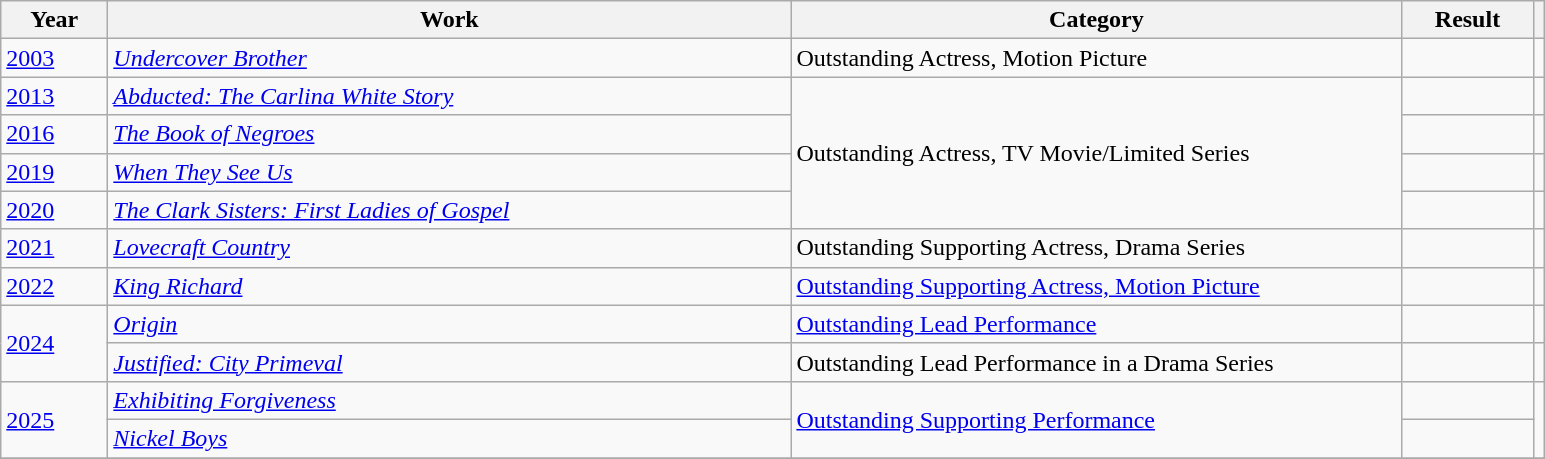<table class="wikitable">
<tr>
<th scope="col" style="width:4em;">Year</th>
<th scope="col" style="width:28em;">Work</th>
<th scope="col" style="width:25em;">Category</th>
<th scope="col" style="width:5em;">Result</th>
<th></th>
</tr>
<tr>
<td><a href='#'>2003</a></td>
<td><em><a href='#'>Undercover Brother</a></em></td>
<td>Outstanding Actress, Motion Picture</td>
<td></td>
<td></td>
</tr>
<tr>
<td><a href='#'>2013</a></td>
<td><em><a href='#'>Abducted: The Carlina White Story</a></em></td>
<td rowspan="4">Outstanding Actress, TV Movie/Limited Series</td>
<td></td>
<td></td>
</tr>
<tr>
<td><a href='#'>2016</a></td>
<td><em><a href='#'>The Book of Negroes</a></em></td>
<td></td>
<td></td>
</tr>
<tr>
<td><a href='#'>2019</a></td>
<td><em><a href='#'>When They See Us</a></em></td>
<td></td>
<td></td>
</tr>
<tr>
<td><a href='#'>2020</a></td>
<td><em><a href='#'>The Clark Sisters: First Ladies of Gospel</a></em></td>
<td></td>
<td></td>
</tr>
<tr>
<td rowspan="1"><a href='#'>2021</a></td>
<td><em><a href='#'>Lovecraft Country</a></em></td>
<td>Outstanding Supporting Actress, Drama Series</td>
<td></td>
<td></td>
</tr>
<tr>
<td><a href='#'>2022</a></td>
<td><em><a href='#'>King Richard</a></em></td>
<td><a href='#'>Outstanding Supporting Actress, Motion Picture</a></td>
<td></td>
<td></td>
</tr>
<tr>
<td rowspan="2"><a href='#'>2024</a></td>
<td><em><a href='#'>Origin</a></em></td>
<td><a href='#'>Outstanding Lead Performance</a></td>
<td></td>
<td></td>
</tr>
<tr>
<td><em><a href='#'>Justified: City Primeval</a></em></td>
<td>Outstanding Lead Performance in a Drama Series</td>
<td></td>
<td></td>
</tr>
<tr>
<td rowspan="2"><a href='#'>2025</a></td>
<td><em><a href='#'>Exhibiting Forgiveness</a></em></td>
<td rowspan="2"><a href='#'>Outstanding Supporting Performance</a></td>
<td></td>
<td rowspan="2"></td>
</tr>
<tr>
<td><em><a href='#'>Nickel Boys</a></em></td>
<td></td>
</tr>
<tr>
</tr>
</table>
